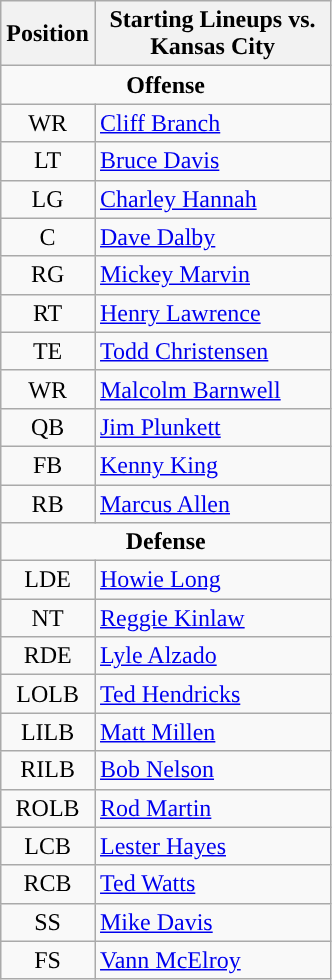<table class="wikitable">
<tr>
<th>Position</th>
<th width="150px" ">Starting Lineups vs. Kansas City</th>
</tr>
<tr>
<td colspan="2" style="text-align:center;"><strong>Offense</strong></td>
</tr>
<tr>
<td style="text-align:center;">WR</td>
<td><a href='#'>Cliff Branch</a></td>
</tr>
<tr>
<td style="text-align:center;">LT</td>
<td><a href='#'>Bruce Davis</a></td>
</tr>
<tr>
<td style="text-align:center;">LG</td>
<td><a href='#'>Charley Hannah</a></td>
</tr>
<tr>
<td style="text-align:center;">C</td>
<td><a href='#'>Dave Dalby</a></td>
</tr>
<tr>
<td style="text-align:center;">RG</td>
<td><a href='#'>Mickey Marvin</a></td>
</tr>
<tr>
<td style="text-align:center;">RT</td>
<td><a href='#'>Henry Lawrence</a></td>
</tr>
<tr>
<td style="text-align:center;">TE</td>
<td><a href='#'>Todd Christensen</a></td>
</tr>
<tr>
<td style="text-align:center;">WR</td>
<td><a href='#'>Malcolm Barnwell</a></td>
</tr>
<tr>
<td style="text-align:center;">QB</td>
<td><a href='#'>Jim Plunkett</a></td>
</tr>
<tr>
<td style="text-align:center;">FB</td>
<td><a href='#'>Kenny King</a></td>
</tr>
<tr>
<td style="text-align:center;">RB</td>
<td><a href='#'>Marcus Allen</a></td>
</tr>
<tr>
<td colspan="2" style="text-align:center;"><strong>Defense</strong></td>
</tr>
<tr>
<td style="text-align:center;">LDE</td>
<td><a href='#'>Howie Long</a></td>
</tr>
<tr>
<td style="text-align:center;">NT</td>
<td><a href='#'>Reggie Kinlaw</a></td>
</tr>
<tr>
<td style="text-align:center;">RDE</td>
<td><a href='#'>Lyle Alzado</a></td>
</tr>
<tr>
<td style="text-align:center;">LOLB</td>
<td><a href='#'>Ted Hendricks</a></td>
</tr>
<tr>
<td style="text-align:center;">LILB</td>
<td><a href='#'>Matt Millen</a></td>
</tr>
<tr>
<td style="text-align:center;">RILB</td>
<td><a href='#'>Bob Nelson</a></td>
</tr>
<tr>
<td style="text-align:center;">ROLB</td>
<td><a href='#'>Rod Martin</a></td>
</tr>
<tr>
<td style="text-align:center;">LCB</td>
<td><a href='#'>Lester Hayes</a></td>
</tr>
<tr>
<td style="text-align:center;">RCB</td>
<td><a href='#'>Ted Watts</a></td>
</tr>
<tr>
<td style="text-align:center;">SS</td>
<td><a href='#'>Mike Davis</a></td>
</tr>
<tr>
<td style="text-align:center;">FS</td>
<td><a href='#'>Vann McElroy</a></td>
</tr>
</table>
